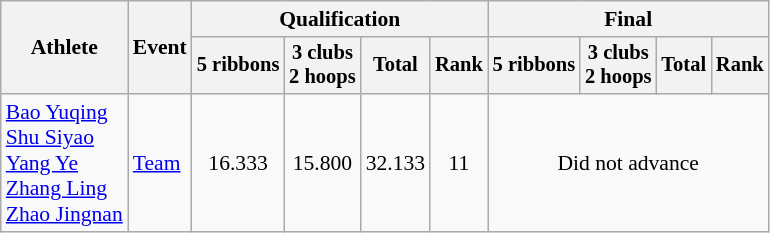<table class="wikitable" style="font-size:90%">
<tr>
<th rowspan="2">Athlete</th>
<th rowspan="2">Event</th>
<th colspan="4">Qualification</th>
<th colspan="4">Final</th>
</tr>
<tr style="font-size:95%">
<th>5 ribbons</th>
<th>3 clubs<br>2 hoops</th>
<th>Total</th>
<th>Rank</th>
<th>5 ribbons</th>
<th>3 clubs<br>2 hoops</th>
<th>Total</th>
<th>Rank</th>
</tr>
<tr align=center>
<td align=left><a href='#'>Bao Yuqing</a><br><a href='#'>Shu Siyao</a><br><a href='#'>Yang Ye</a><br><a href='#'>Zhang Ling</a><br><a href='#'>Zhao Jingnan</a></td>
<td align=left><a href='#'>Team</a></td>
<td>16.333</td>
<td>15.800</td>
<td>32.133</td>
<td>11</td>
<td colspan=4>Did not advance</td>
</tr>
</table>
